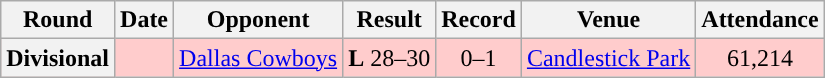<table class="wikitable" style="text-align:center">
<tr>
<th>Round</th>
<th>Date</th>
<th>Opponent</th>
<th>Result</th>
<th>Record</th>
<th>Venue</th>
<th>Attendance</th>
</tr>
<tr style="background:#fcc">
<th>Divisional</th>
<td></td>
<td><a href='#'>Dallas Cowboys</a></td>
<td><strong>L</strong> 28–30</td>
<td>0–1</td>
<td><a href='#'>Candlestick Park</a></td>
<td>61,214</td>
</tr>
</table>
